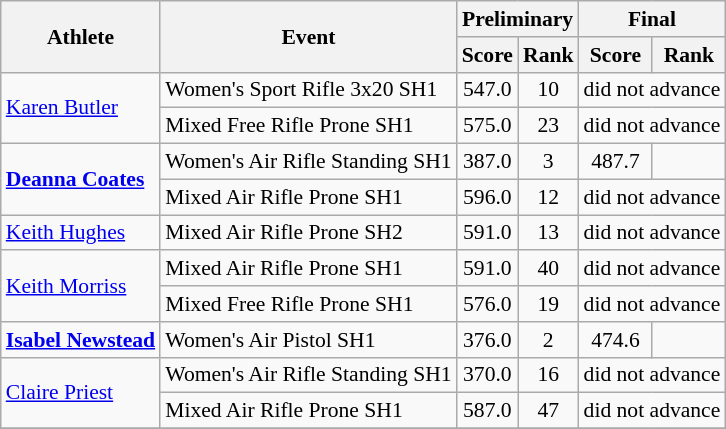<table class=wikitable style="font-size:90%">
<tr>
<th rowspan="2">Athlete</th>
<th rowspan="2">Event</th>
<th colspan="2">Preliminary</th>
<th colspan="2">Final</th>
</tr>
<tr>
<th>Score</th>
<th>Rank</th>
<th>Score</th>
<th>Rank</th>
</tr>
<tr>
<td rowspan="2"><a href='#'>Karen Butler</a></td>
<td>Women's Sport Rifle 3x20 SH1</td>
<td align="center">547.0</td>
<td align="center">10</td>
<td align="center" colspan="2">did not advance</td>
</tr>
<tr>
<td>Mixed Free Rifle Prone SH1</td>
<td align="center">575.0</td>
<td align="center">23</td>
<td align="center" colspan="2">did not advance</td>
</tr>
<tr>
<td rowspan="2"><strong><a href='#'>Deanna Coates</a></strong></td>
<td>Women's Air Rifle Standing SH1</td>
<td align="center">387.0</td>
<td align="center">3</td>
<td align="center">487.7</td>
<td align="center"></td>
</tr>
<tr>
<td>Mixed Air Rifle Prone SH1</td>
<td align="center">596.0</td>
<td align="center">12</td>
<td align="center" colspan="2">did not advance</td>
</tr>
<tr>
<td><a href='#'>Keith Hughes</a></td>
<td>Mixed Air Rifle Prone SH2</td>
<td align="center">591.0</td>
<td align="center">13</td>
<td align="center" colspan="2">did not advance</td>
</tr>
<tr>
<td rowspan="2"><a href='#'>Keith Morriss</a></td>
<td>Mixed Air Rifle Prone SH1</td>
<td align="center">591.0</td>
<td align="center">40</td>
<td align="center" colspan="2">did not advance</td>
</tr>
<tr>
<td>Mixed Free Rifle Prone SH1</td>
<td align="center">576.0</td>
<td align="center">19</td>
<td align="center" colspan="2">did not advance</td>
</tr>
<tr>
<td><strong><a href='#'>Isabel Newstead</a></strong></td>
<td>Women's Air Pistol SH1</td>
<td align="center">376.0</td>
<td align="center">2</td>
<td align="center">474.6</td>
<td align="center"></td>
</tr>
<tr>
<td rowspan="2"><a href='#'>Claire Priest</a></td>
<td>Women's Air Rifle Standing SH1</td>
<td align="center">370.0</td>
<td align="center">16</td>
<td align="center" colspan="2">did not advance</td>
</tr>
<tr>
<td>Mixed Air Rifle Prone SH1</td>
<td align="center">587.0</td>
<td align="center">47</td>
<td align="center" colspan="2">did not advance</td>
</tr>
<tr>
</tr>
</table>
